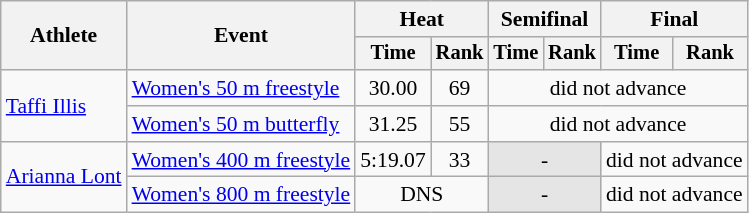<table class=wikitable style="font-size:90%; text-align:center">
<tr>
<th rowspan="2">Athlete</th>
<th rowspan="2">Event</th>
<th colspan="2">Heat</th>
<th colspan="2">Semifinal</th>
<th colspan="2">Final</th>
</tr>
<tr style="font-size:95%">
<th>Time</th>
<th>Rank</th>
<th>Time</th>
<th>Rank</th>
<th>Time</th>
<th>Rank</th>
</tr>
<tr>
<td align=left rowspan=2><a href='#'>Taffi Illis</a></td>
<td align=left><a href='#'>Women's 50 m freestyle</a></td>
<td>30.00</td>
<td>69</td>
<td colspan=4>did not advance</td>
</tr>
<tr>
<td align=left><a href='#'>Women's 50 m butterfly</a></td>
<td>31.25</td>
<td>55</td>
<td colspan=4>did not advance</td>
</tr>
<tr>
<td align=left rowspan=2><a href='#'>Arianna Lont</a></td>
<td align=left><a href='#'>Women's 400 m freestyle</a></td>
<td>5:19.07</td>
<td>33</td>
<td colspan=2 style="background-color:#e5e5e5">-</td>
<td colspan=2>did not advance</td>
</tr>
<tr>
<td align=left><a href='#'>Women's 800 m freestyle</a></td>
<td colspan=2>DNS</td>
<td colspan=2 style="background-color:#e5e5e5">-</td>
<td colspan=2>did not advance</td>
</tr>
</table>
